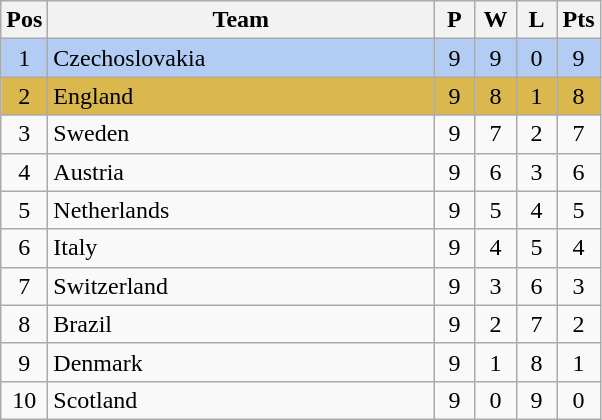<table class="wikitable" style="font-size: 100%">
<tr>
<th width=15>Pos</th>
<th width=250>Team</th>
<th width=20>P</th>
<th width=20>W</th>
<th width=20>L</th>
<th width=20>Pts</th>
</tr>
<tr align=center style="background: #b2ccf4;">
<td>1</td>
<td align="left"> Czechoslovakia</td>
<td>9</td>
<td>9</td>
<td>0</td>
<td>9</td>
</tr>
<tr align=center style="background: #DBB84D;">
<td>2</td>
<td align="left"> England</td>
<td>9</td>
<td>8</td>
<td>1</td>
<td>8</td>
</tr>
<tr align=center>
<td>3</td>
<td align="left"> Sweden</td>
<td>9</td>
<td>7</td>
<td>2</td>
<td>7</td>
</tr>
<tr align=center>
<td>4</td>
<td align="left"> Austria</td>
<td>9</td>
<td>6</td>
<td>3</td>
<td>6</td>
</tr>
<tr align=center>
<td>5</td>
<td align="left"> Netherlands</td>
<td>9</td>
<td>5</td>
<td>4</td>
<td>5</td>
</tr>
<tr align=center>
<td>6</td>
<td align="left"> Italy</td>
<td>9</td>
<td>4</td>
<td>5</td>
<td>4</td>
</tr>
<tr align=center>
<td>7</td>
<td align="left"> Switzerland</td>
<td>9</td>
<td>3</td>
<td>6</td>
<td>3</td>
</tr>
<tr align=center>
<td>8</td>
<td align="left"> Brazil</td>
<td>9</td>
<td>2</td>
<td>7</td>
<td>2</td>
</tr>
<tr align=center>
<td>9</td>
<td align="left"> Denmark</td>
<td>9</td>
<td>1</td>
<td>8</td>
<td>1</td>
</tr>
<tr align=center>
<td>10</td>
<td align="left"> Scotland</td>
<td>9</td>
<td>0</td>
<td>9</td>
<td>0</td>
</tr>
</table>
